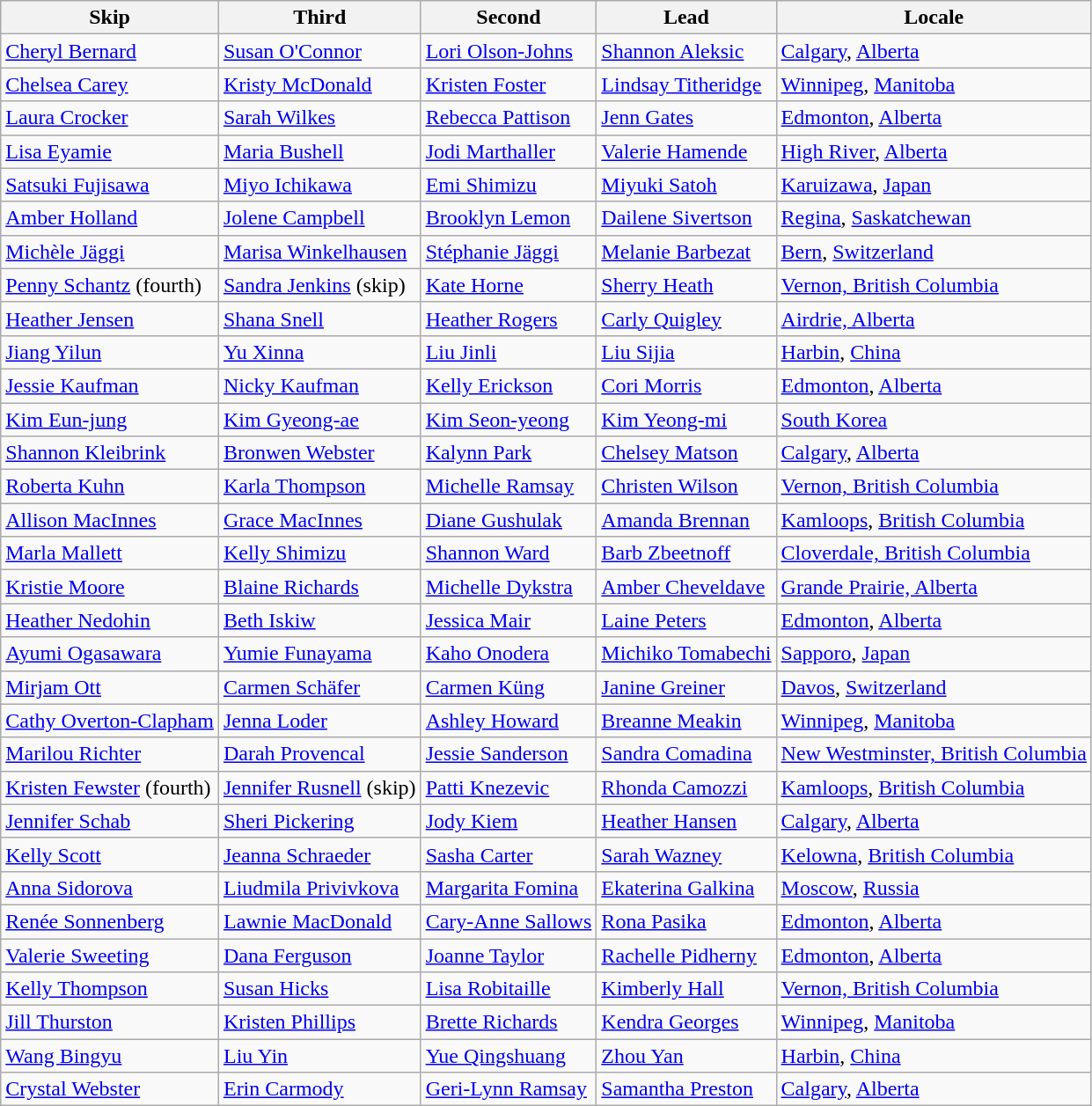<table class=wikitable>
<tr>
<th>Skip</th>
<th>Third</th>
<th>Second</th>
<th>Lead</th>
<th>Locale</th>
</tr>
<tr>
<td><a href='#'>Cheryl Bernard</a></td>
<td><a href='#'>Susan O'Connor</a></td>
<td><a href='#'>Lori Olson-Johns</a></td>
<td><a href='#'>Shannon Aleksic</a></td>
<td> <a href='#'>Calgary</a>, <a href='#'>Alberta</a></td>
</tr>
<tr>
<td><a href='#'>Chelsea Carey</a></td>
<td><a href='#'>Kristy McDonald</a></td>
<td><a href='#'>Kristen Foster</a></td>
<td><a href='#'>Lindsay Titheridge</a></td>
<td> <a href='#'>Winnipeg</a>, <a href='#'>Manitoba</a></td>
</tr>
<tr>
<td><a href='#'>Laura Crocker</a></td>
<td><a href='#'>Sarah Wilkes</a></td>
<td><a href='#'>Rebecca Pattison</a></td>
<td><a href='#'>Jenn Gates</a></td>
<td> <a href='#'>Edmonton</a>, <a href='#'>Alberta</a></td>
</tr>
<tr>
<td><a href='#'>Lisa Eyamie</a></td>
<td><a href='#'>Maria Bushell</a></td>
<td><a href='#'>Jodi Marthaller</a></td>
<td><a href='#'>Valerie Hamende</a></td>
<td> <a href='#'>High River</a>, <a href='#'>Alberta</a></td>
</tr>
<tr>
<td><a href='#'>Satsuki Fujisawa</a></td>
<td><a href='#'>Miyo Ichikawa</a></td>
<td><a href='#'>Emi Shimizu</a></td>
<td><a href='#'>Miyuki Satoh</a></td>
<td> <a href='#'>Karuizawa</a>, <a href='#'>Japan</a></td>
</tr>
<tr>
<td><a href='#'>Amber Holland</a></td>
<td><a href='#'>Jolene Campbell</a></td>
<td><a href='#'>Brooklyn Lemon</a></td>
<td><a href='#'>Dailene Sivertson</a></td>
<td> <a href='#'>Regina</a>, <a href='#'>Saskatchewan</a></td>
</tr>
<tr>
<td><a href='#'>Michèle Jäggi</a></td>
<td><a href='#'>Marisa Winkelhausen</a></td>
<td><a href='#'>Stéphanie Jäggi</a></td>
<td><a href='#'>Melanie Barbezat</a></td>
<td> <a href='#'>Bern</a>, <a href='#'>Switzerland</a></td>
</tr>
<tr>
<td><a href='#'>Penny Schantz</a> (fourth)</td>
<td><a href='#'>Sandra Jenkins</a> (skip)</td>
<td><a href='#'>Kate Horne</a></td>
<td><a href='#'>Sherry Heath</a></td>
<td> <a href='#'>Vernon, British Columbia</a></td>
</tr>
<tr>
<td><a href='#'>Heather Jensen</a></td>
<td><a href='#'>Shana Snell</a></td>
<td><a href='#'>Heather Rogers</a></td>
<td><a href='#'>Carly Quigley</a></td>
<td> <a href='#'>Airdrie, Alberta</a></td>
</tr>
<tr>
<td><a href='#'>Jiang Yilun</a></td>
<td><a href='#'>Yu Xinna</a></td>
<td><a href='#'>Liu Jinli</a></td>
<td><a href='#'>Liu Sijia</a></td>
<td> <a href='#'>Harbin</a>, <a href='#'>China</a></td>
</tr>
<tr>
<td><a href='#'>Jessie Kaufman</a></td>
<td><a href='#'>Nicky Kaufman</a></td>
<td><a href='#'>Kelly Erickson</a></td>
<td><a href='#'>Cori Morris</a></td>
<td> <a href='#'>Edmonton</a>, <a href='#'>Alberta</a></td>
</tr>
<tr>
<td><a href='#'>Kim Eun-jung</a></td>
<td><a href='#'>Kim Gyeong-ae</a></td>
<td><a href='#'>Kim Seon-yeong</a></td>
<td><a href='#'>Kim Yeong-mi</a></td>
<td> <a href='#'>South Korea</a></td>
</tr>
<tr>
<td><a href='#'>Shannon Kleibrink</a></td>
<td><a href='#'>Bronwen Webster</a></td>
<td><a href='#'>Kalynn Park</a></td>
<td><a href='#'>Chelsey Matson</a></td>
<td> <a href='#'>Calgary</a>, <a href='#'>Alberta</a></td>
</tr>
<tr>
<td><a href='#'>Roberta Kuhn</a></td>
<td><a href='#'>Karla Thompson</a></td>
<td><a href='#'>Michelle Ramsay</a></td>
<td><a href='#'>Christen Wilson</a></td>
<td> <a href='#'>Vernon, British Columbia</a></td>
</tr>
<tr>
<td><a href='#'>Allison MacInnes</a></td>
<td><a href='#'>Grace MacInnes</a></td>
<td><a href='#'>Diane Gushulak</a></td>
<td><a href='#'>Amanda Brennan</a></td>
<td> <a href='#'>Kamloops</a>, <a href='#'>British Columbia</a></td>
</tr>
<tr>
<td><a href='#'>Marla Mallett</a></td>
<td><a href='#'>Kelly Shimizu</a></td>
<td><a href='#'>Shannon Ward</a></td>
<td><a href='#'>Barb Zbeetnoff</a></td>
<td> <a href='#'>Cloverdale, British Columbia</a></td>
</tr>
<tr>
<td><a href='#'>Kristie Moore</a></td>
<td><a href='#'>Blaine Richards</a></td>
<td><a href='#'>Michelle Dykstra</a></td>
<td><a href='#'>Amber Cheveldave</a></td>
<td> <a href='#'>Grande Prairie, Alberta</a></td>
</tr>
<tr>
<td><a href='#'>Heather Nedohin</a></td>
<td><a href='#'>Beth Iskiw</a></td>
<td><a href='#'>Jessica Mair</a></td>
<td><a href='#'>Laine Peters</a></td>
<td> <a href='#'>Edmonton</a>, <a href='#'>Alberta</a></td>
</tr>
<tr>
<td><a href='#'>Ayumi Ogasawara</a></td>
<td><a href='#'>Yumie Funayama</a></td>
<td><a href='#'>Kaho Onodera</a></td>
<td><a href='#'>Michiko Tomabechi</a></td>
<td> <a href='#'>Sapporo</a>, <a href='#'>Japan</a></td>
</tr>
<tr>
<td><a href='#'>Mirjam Ott</a></td>
<td><a href='#'>Carmen Schäfer</a></td>
<td><a href='#'>Carmen Küng</a></td>
<td><a href='#'>Janine Greiner</a></td>
<td> <a href='#'>Davos</a>, <a href='#'>Switzerland</a></td>
</tr>
<tr>
<td><a href='#'>Cathy Overton-Clapham</a></td>
<td><a href='#'>Jenna Loder</a></td>
<td><a href='#'>Ashley Howard</a></td>
<td><a href='#'>Breanne Meakin</a></td>
<td> <a href='#'>Winnipeg</a>, <a href='#'>Manitoba</a></td>
</tr>
<tr>
<td><a href='#'>Marilou Richter</a></td>
<td><a href='#'>Darah Provencal</a></td>
<td><a href='#'>Jessie Sanderson</a></td>
<td><a href='#'>Sandra Comadina</a></td>
<td> <a href='#'>New Westminster, British Columbia</a></td>
</tr>
<tr>
<td><a href='#'>Kristen Fewster</a> (fourth)</td>
<td><a href='#'>Jennifer Rusnell</a> (skip)</td>
<td><a href='#'>Patti Knezevic</a></td>
<td><a href='#'>Rhonda Camozzi</a></td>
<td> <a href='#'>Kamloops</a>, <a href='#'>British Columbia</a></td>
</tr>
<tr>
<td><a href='#'>Jennifer Schab</a></td>
<td><a href='#'>Sheri Pickering</a></td>
<td><a href='#'>Jody Kiem</a></td>
<td><a href='#'>Heather Hansen</a></td>
<td> <a href='#'>Calgary</a>, <a href='#'>Alberta</a></td>
</tr>
<tr>
<td><a href='#'>Kelly Scott</a></td>
<td><a href='#'>Jeanna Schraeder</a></td>
<td><a href='#'>Sasha Carter</a></td>
<td><a href='#'>Sarah Wazney</a></td>
<td> <a href='#'>Kelowna</a>, <a href='#'>British Columbia</a></td>
</tr>
<tr>
<td><a href='#'>Anna Sidorova</a></td>
<td><a href='#'>Liudmila Privivkova</a></td>
<td><a href='#'>Margarita Fomina</a></td>
<td><a href='#'>Ekaterina Galkina</a></td>
<td> <a href='#'>Moscow</a>, <a href='#'>Russia</a></td>
</tr>
<tr>
<td><a href='#'>Renée Sonnenberg</a></td>
<td><a href='#'>Lawnie MacDonald</a></td>
<td><a href='#'>Cary-Anne Sallows</a></td>
<td><a href='#'>Rona Pasika</a></td>
<td> <a href='#'>Edmonton</a>, <a href='#'>Alberta</a></td>
</tr>
<tr>
<td><a href='#'>Valerie Sweeting</a></td>
<td><a href='#'>Dana Ferguson</a></td>
<td><a href='#'>Joanne Taylor</a></td>
<td><a href='#'>Rachelle Pidherny</a></td>
<td> <a href='#'>Edmonton</a>, <a href='#'>Alberta</a></td>
</tr>
<tr>
<td><a href='#'>Kelly Thompson</a></td>
<td><a href='#'>Susan Hicks</a></td>
<td><a href='#'>Lisa Robitaille</a></td>
<td><a href='#'>Kimberly Hall</a></td>
<td> <a href='#'>Vernon, British Columbia</a></td>
</tr>
<tr>
<td><a href='#'>Jill Thurston</a></td>
<td><a href='#'>Kristen Phillips</a></td>
<td><a href='#'>Brette Richards</a></td>
<td><a href='#'>Kendra Georges</a></td>
<td> <a href='#'>Winnipeg</a>, <a href='#'>Manitoba</a></td>
</tr>
<tr>
<td><a href='#'>Wang Bingyu</a></td>
<td><a href='#'>Liu Yin</a></td>
<td><a href='#'>Yue Qingshuang</a></td>
<td><a href='#'>Zhou Yan</a></td>
<td> <a href='#'>Harbin</a>, <a href='#'>China</a></td>
</tr>
<tr>
<td><a href='#'>Crystal Webster</a></td>
<td><a href='#'>Erin Carmody</a></td>
<td><a href='#'>Geri-Lynn Ramsay</a></td>
<td><a href='#'>Samantha Preston</a></td>
<td> <a href='#'>Calgary</a>, <a href='#'>Alberta</a></td>
</tr>
</table>
